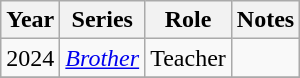<table class="wikitable">
<tr>
<th>Year</th>
<th>Series</th>
<th>Role</th>
<th>Notes</th>
</tr>
<tr>
<td>2024</td>
<td><em><a href='#'>Brother</a></em></td>
<td>Teacher</td>
<td></td>
</tr>
<tr>
</tr>
</table>
